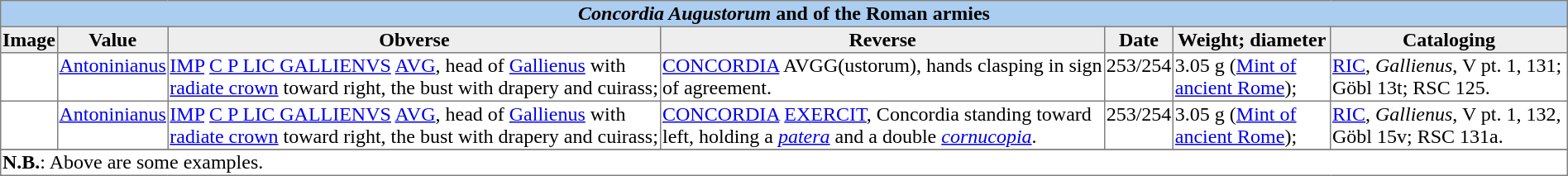<table border=1 cellspacing=0 align=center style= "border-collapse: collapse; text-align:left; ">
<tr style= "background: #ABCDEF; text-align:center; ">
<th colspan = 7><em>Concordia Augustorum</em> and of the Roman armies</th>
</tr>
<tr style= "background: #eee; text-align:center;  vertical-align: top; ">
<th>Image</th>
<th>Value</th>
<th>Obverse</th>
<th>Reverse</th>
<th>Date</th>
<th>Weight; diameter</th>
<th>Cataloging</th>
</tr>
<tr style= " vertical-align: top;">
<td></td>
<td><a href='#'>Antoninianus</a></td>
<td><a href='#'>IMP</a> <a href='#'>C P LIC GALLIENVS</a> <a href='#'>AVG</a>, head of <a href='#'>Gallienus</a> with <a href='#'>radiate crown</a> toward right, the bust with drapery and cuirass;</td>
<td><a href='#'>CONCORDIA</a> AVGG(ustorum), hands clasping in sign of agreement.</td>
<td>253/254</td>
<td>3.05 g (<a href='#'>Mint of ancient Rome</a>);</td>
<td><a href='#'>RIC</a>, <em>Gallienus</em>, V pt. 1, 131; Göbl 13t; RSC 125.</td>
</tr>
<tr style= " vertical-align: top;">
<td></td>
<td><a href='#'>Antoninianus</a></td>
<td><a href='#'>IMP</a> <a href='#'>C P LIC GALLIENVS</a> <a href='#'>AVG</a>, head of <a href='#'>Gallienus</a> with <a href='#'>radiate crown</a> toward right, the bust with drapery and cuirass;</td>
<td><a href='#'>CONCORDIA</a> <a href='#'>EXERCIT</a>, Concordia standing toward left, holding a <em><a href='#'>patera</a></em> and a double <em><a href='#'>cornucopia</a></em>.</td>
<td>253/254</td>
<td>3.05 g (<a href='#'>Mint of ancient Rome</a>);</td>
<td><a href='#'>RIC</a>, <em>Gallienus</em>,  V pt. 1, 132, Göbl 15v; RSC 131a.</td>
</tr>
<tr style= "background: #ABCDEF; text-align:center; ">
</tr>
<tr>
<td colspan = 7><strong>N.B.</strong>: Above are some examples.</td>
</tr>
</table>
